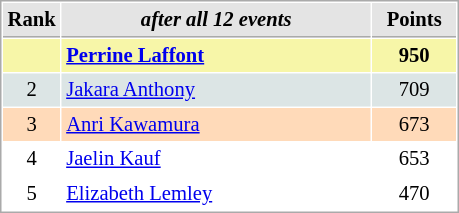<table cellspacing="1" cellpadding="3" style="border:1px solid #AAAAAA;font-size:86%">
<tr style="background-color: #E4E4E4;">
<th style="border-bottom:1px solid #AAAAAA; width: 10px;">Rank</th>
<th style="border-bottom:1px solid #AAAAAA; width: 200px;"><em>after all 12 events</em></th>
<th style="border-bottom:1px solid #AAAAAA; width: 50px;">Points</th>
</tr>
<tr style="background:#f7f6a8;">
<td align=center></td>
<td> <strong><a href='#'>Perrine Laffont</a></strong></td>
<td align=center><strong>950</strong></td>
</tr>
<tr style="background:#dce5e5;">
<td align=center>2</td>
<td> <a href='#'>Jakara Anthony</a></td>
<td align=center>709</td>
</tr>
<tr style="background:#ffdab9;">
<td align=center>3</td>
<td> <a href='#'>Anri Kawamura</a></td>
<td align=center>673</td>
</tr>
<tr>
<td align=center>4</td>
<td> <a href='#'>Jaelin Kauf</a></td>
<td align=center>653</td>
</tr>
<tr>
<td align=center>5</td>
<td> <a href='#'>Elizabeth Lemley</a></td>
<td align=center>470</td>
</tr>
</table>
